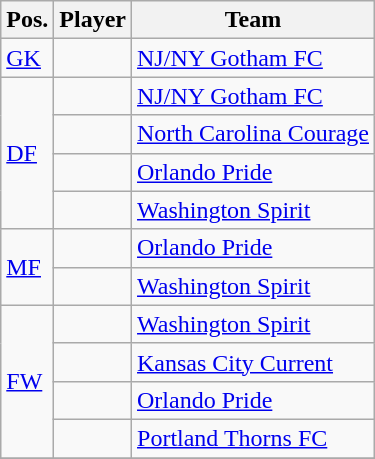<table class="wikitable sortable">
<tr>
<th scope="col">Pos.</th>
<th scope="col">Player</th>
<th scope="col">Team</th>
</tr>
<tr>
<td><a href='#'>GK</a></td>
<td></td>
<td><a href='#'>NJ/NY Gotham FC</a></td>
</tr>
<tr>
<td rowspan=4><a href='#'>DF</a></td>
<td></td>
<td><a href='#'>NJ/NY Gotham FC</a></td>
</tr>
<tr>
<td></td>
<td><a href='#'>North Carolina Courage</a></td>
</tr>
<tr>
<td></td>
<td><a href='#'>Orlando Pride</a></td>
</tr>
<tr>
<td></td>
<td><a href='#'>Washington Spirit</a></td>
</tr>
<tr>
<td rowspan=2><a href='#'>MF</a></td>
<td></td>
<td><a href='#'>Orlando Pride</a></td>
</tr>
<tr>
<td></td>
<td><a href='#'>Washington Spirit</a></td>
</tr>
<tr>
<td rowspan=4><a href='#'>FW</a></td>
<td></td>
<td><a href='#'>Washington Spirit</a></td>
</tr>
<tr>
<td></td>
<td><a href='#'>Kansas City Current</a></td>
</tr>
<tr>
<td></td>
<td><a href='#'>Orlando Pride</a></td>
</tr>
<tr>
<td></td>
<td><a href='#'>Portland Thorns FC</a></td>
</tr>
<tr>
</tr>
</table>
